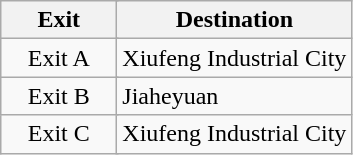<table class="wikitable">
<tr>
<th style="width:70px" colspan="2">Exit</th>
<th>Destination</th>
</tr>
<tr>
<td align="center" colspan="2">Exit A</td>
<td>Xiufeng Industrial City</td>
</tr>
<tr>
<td align="center" colspan="2">Exit B</td>
<td>Jiaheyuan</td>
</tr>
<tr>
<td align="center" colspan="2">Exit C</td>
<td>Xiufeng Industrial City</td>
</tr>
</table>
